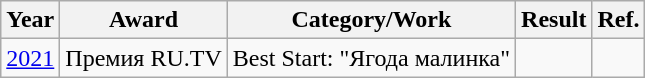<table class="wikitable">
<tr>
<th>Year</th>
<th>Award</th>
<th>Category/Work</th>
<th>Result</th>
<th>Ref.</th>
</tr>
<tr>
<td><a href='#'>2021</a></td>
<td>Премия RU.TV</td>
<td>Best Start: "Ягода малинка"</td>
<td></td>
<td></td>
</tr>
</table>
